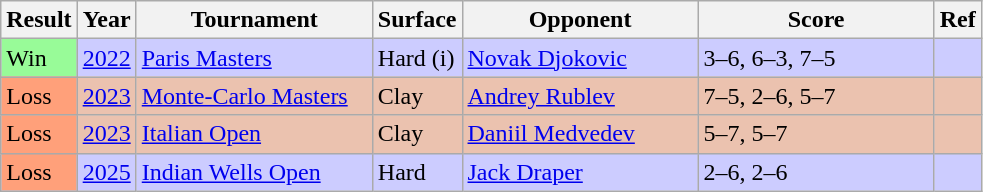<table class="sortable wikitable">
<tr>
<th>Result</th>
<th>Year</th>
<th width="150">Tournament</th>
<th>Surface</th>
<th width="150">Opponent</th>
<th class="unsortable" width="150">Score</th>
<th class="unsortable">Ref</th>
</tr>
<tr style="background:#ccccff">
<td style="background:#98fb98;">Win</td>
<td><a href='#'>2022</a></td>
<td><a href='#'>Paris Masters</a></td>
<td>Hard (i)</td>
<td> <a href='#'>Novak Djokovic</a></td>
<td>3–6, 6–3, 7–5</td>
<td align=center></td>
</tr>
<tr style="background:#ebc2af">
<td style="background:#ffa07a;">Loss</td>
<td><a href='#'>2023</a></td>
<td><a href='#'>Monte-Carlo Masters</a></td>
<td>Clay</td>
<td> <a href='#'>Andrey Rublev</a></td>
<td>7–5, 2–6, 5–7</td>
<td align=center></td>
</tr>
<tr style="background:#ebc2af">
<td style="background:#ffa07a;">Loss</td>
<td><a href='#'>2023</a></td>
<td><a href='#'>Italian Open</a></td>
<td>Clay</td>
<td> <a href='#'>Daniil Medvedev</a></td>
<td>5–7, 5–7</td>
<td align=center></td>
</tr>
<tr style="background:#ccccff">
<td style="background:#ffa07a;">Loss</td>
<td><a href='#'>2025</a></td>
<td><a href='#'>Indian Wells Open</a></td>
<td>Hard</td>
<td> <a href='#'>Jack Draper</a></td>
<td>2–6, 2–6</td>
<td align=center></td>
</tr>
</table>
